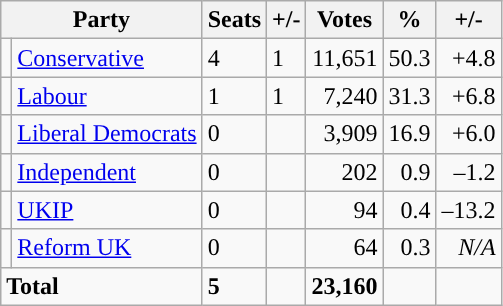<table class="wikitable sortable">
<tr>
<th colspan="2">Party</th>
<th>Seats</th>
<th>+/-</th>
<th>Votes</th>
<th>%</th>
<th>+/-</th>
</tr>
<tr>
<td style="background-color: "></td>
<td><a href='#'>Conservative</a></td>
<td>4</td>
<td> 1</td>
<td style="text-align:right;">11,651</td>
<td style="text-align:right;">50.3</td>
<td style="text-align:right;">+4.8</td>
</tr>
<tr>
<td style="background-color: "></td>
<td><a href='#'>Labour</a></td>
<td>1</td>
<td> 1</td>
<td style="text-align:right;">7,240</td>
<td style="text-align:right;">31.3</td>
<td style="text-align:right;">+6.8</td>
</tr>
<tr>
<td style="background-color: "></td>
<td><a href='#'>Liberal Democrats</a></td>
<td>0</td>
<td></td>
<td style="text-align:right;">3,909</td>
<td style="text-align:right;">16.9</td>
<td style="text-align:right;">+6.0</td>
</tr>
<tr>
<td style="background-color: "></td>
<td><a href='#'>Independent</a></td>
<td>0</td>
<td></td>
<td style="text-align:right;">202</td>
<td style="text-align:right;">0.9</td>
<td style="text-align:right;">–1.2</td>
</tr>
<tr>
<td style="background-color: "></td>
<td><a href='#'>UKIP</a></td>
<td>0</td>
<td></td>
<td style="text-align:right;">94</td>
<td style="text-align:right;">0.4</td>
<td style="text-align:right;">–13.2</td>
</tr>
<tr>
<td style="background-color: "></td>
<td><a href='#'>Reform UK</a></td>
<td>0</td>
<td></td>
<td style="text-align:right;">64</td>
<td style="text-align:right;">0.3</td>
<td style="text-align:right;"><em>N/A</em></td>
</tr>
<tr>
<td colspan="2"><strong>Total</strong></td>
<td><strong>5</strong></td>
<td></td>
<td style="text-align:right;"><strong>23,160</strong></td>
<td style="text-align:right;"></td>
<td style="text-align:right;"></td>
</tr>
</table>
